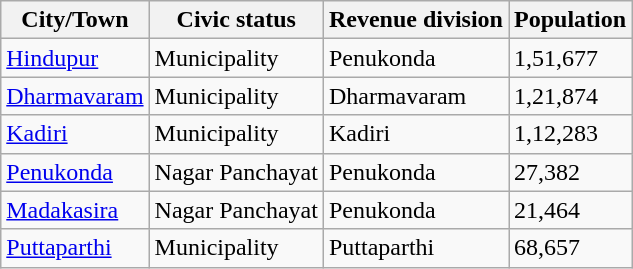<table class="wikitable sortable">
<tr>
<th>City/Town</th>
<th>Civic status</th>
<th>Revenue division</th>
<th>Population</th>
</tr>
<tr>
<td><a href='#'>Hindupur</a></td>
<td>Municipality</td>
<td>Penukonda</td>
<td>1,51,677</td>
</tr>
<tr>
<td><a href='#'>Dharmavaram</a></td>
<td>Municipality</td>
<td>Dharmavaram</td>
<td>1,21,874</td>
</tr>
<tr>
<td><a href='#'>Kadiri</a></td>
<td>Municipality</td>
<td>Kadiri</td>
<td>1,12,283</td>
</tr>
<tr>
<td><a href='#'>Penukonda</a></td>
<td>Nagar Panchayat</td>
<td>Penukonda</td>
<td>27,382</td>
</tr>
<tr>
<td><a href='#'>Madakasira</a></td>
<td>Nagar Panchayat</td>
<td>Penukonda</td>
<td>21,464</td>
</tr>
<tr>
<td><a href='#'>Puttaparthi</a></td>
<td>Municipality</td>
<td>Puttaparthi</td>
<td>68,657</td>
</tr>
</table>
